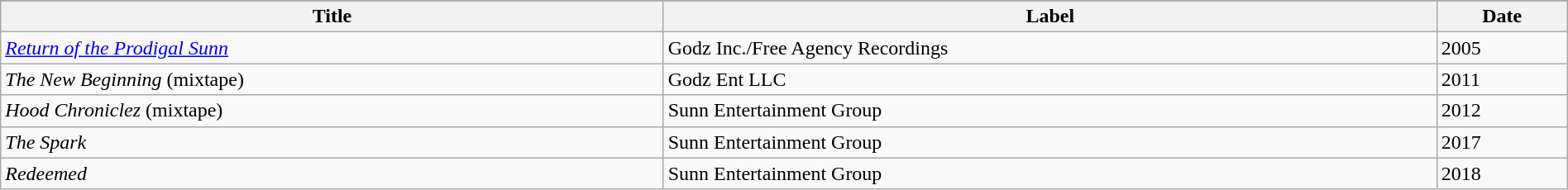<table class="wikitable" style="width:100%">
<tr>
</tr>
<tr>
<th>Title</th>
<th>Label</th>
<th>Date</th>
</tr>
<tr valign=top>
<td><em><a href='#'>Return of the Prodigal Sunn</a></em></td>
<td>Godz Inc./Free Agency Recordings</td>
<td>2005</td>
</tr>
<tr>
<td><em>The New Beginning</em> (mixtape)</td>
<td>Godz Ent LLC</td>
<td>2011</td>
</tr>
<tr>
<td><em>Hood Chroniclez</em> (mixtape)</td>
<td>Sunn Entertainment Group</td>
<td>2012</td>
</tr>
<tr>
<td><em>The Spark</em></td>
<td>Sunn Entertainment Group</td>
<td>2017</td>
</tr>
<tr>
<td><em>Redeemed</em></td>
<td>Sunn Entertainment Group</td>
<td>2018</td>
</tr>
</table>
